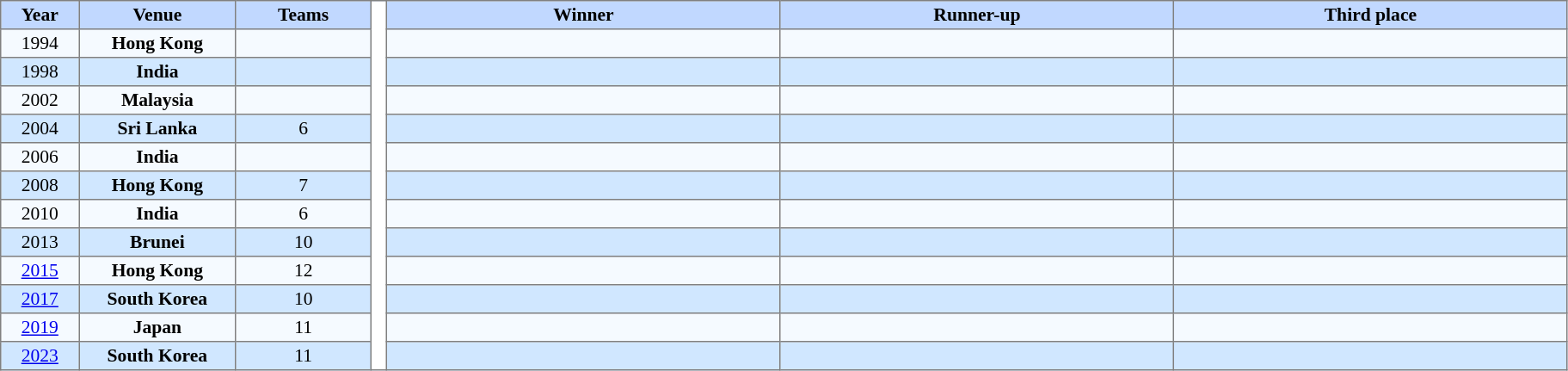<table border=1 style="border-collapse:collapse; font-size:90%; text-align:center" cellpadding=2 cellspacing=0>
<tr bgcolor=#C1D8FF>
<th width=5%>Year</th>
<th width=10%>Venue</th>
<th width=100>Teams</th>
<th width=1% rowspan=50 bgcolor=ffffff></th>
<th width=300>Winner</th>
<th width=300>Runner-up</th>
<th width=300>Third place</th>
</tr>
<tr bgcolor=#F5FAFF>
<td>1994</td>
<td><strong>Hong Kong</strong></td>
<td></td>
<td><strong></strong></td>
<td></td>
<td></td>
</tr>
<tr bgcolor=#D0E7FF>
<td>1998</td>
<td><strong>India</strong></td>
<td></td>
<td><strong></strong></td>
<td></td>
<td></td>
</tr>
<tr bgcolor=#F5FAFF>
<td>2002</td>
<td><strong>Malaysia</strong></td>
<td></td>
<td><strong></strong></td>
<td></td>
<td></td>
</tr>
<tr bgcolor=#D0E7FF>
<td>2004</td>
<td><strong>Sri Lanka</strong></td>
<td>6</td>
<td><strong></strong></td>
<td></td>
<td></td>
</tr>
<tr bgcolor=#F5FAFF>
<td>2006</td>
<td><strong>India</strong></td>
<td></td>
<td><strong></strong></td>
<td></td>
<td></td>
</tr>
<tr bgcolor=#D0E7FF>
<td>2008</td>
<td><strong>Hong Kong</strong></td>
<td>7</td>
<td><strong></strong></td>
<td></td>
<td></td>
</tr>
<tr bgcolor=#F5FAFF>
<td>2010</td>
<td><strong>India</strong></td>
<td>6</td>
<td><strong></strong></td>
<td></td>
<td></td>
</tr>
<tr bgcolor=#D0E7FF>
<td>2013</td>
<td><strong>Brunei</strong></td>
<td>10</td>
<td><strong></strong></td>
<td></td>
<td></td>
</tr>
<tr bgcolor=#F5FAFF>
<td><a href='#'>2015</a></td>
<td><strong>Hong Kong</strong></td>
<td>12</td>
<td><strong></strong></td>
<td></td>
<td></td>
</tr>
<tr bgcolor=#D0E7FF>
<td><a href='#'>2017</a></td>
<td><strong>South Korea</strong></td>
<td>10</td>
<td><strong></strong></td>
<td></td>
<td></td>
</tr>
<tr bgcolor=#F5FAFF>
<td><a href='#'>2019</a></td>
<td><strong>Japan</strong></td>
<td>11</td>
<td><strong></strong></td>
<td></td>
<td></td>
</tr>
<tr bgcolor=#D0E7FF>
<td><a href='#'>2023</a></td>
<td><strong>South Korea</strong></td>
<td>11</td>
<td><strong></strong></td>
<td></td>
<td></td>
</tr>
</table>
